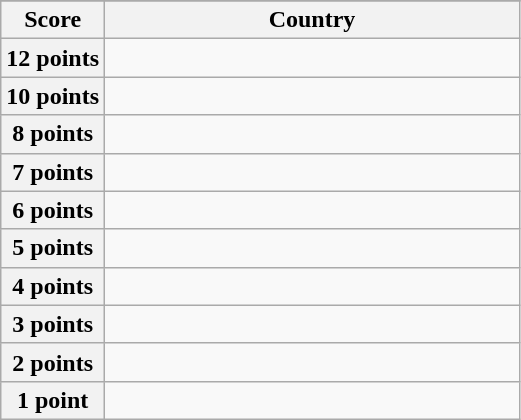<table class="wikitable">
<tr>
</tr>
<tr>
<th scope="col" width="20%">Score</th>
<th scope="col">Country</th>
</tr>
<tr>
<th scope="row">12 points</th>
<td></td>
</tr>
<tr>
<th scope="row">10 points</th>
<td></td>
</tr>
<tr>
<th scope="row">8 points</th>
<td></td>
</tr>
<tr>
<th scope="row">7 points</th>
<td></td>
</tr>
<tr>
<th scope="row">6 points</th>
<td></td>
</tr>
<tr>
<th scope="row">5 points</th>
<td></td>
</tr>
<tr>
<th scope="row">4 points</th>
<td></td>
</tr>
<tr>
<th scope="row">3 points</th>
<td></td>
</tr>
<tr>
<th scope="row">2 points</th>
<td></td>
</tr>
<tr>
<th scope="row">1 point</th>
<td></td>
</tr>
</table>
